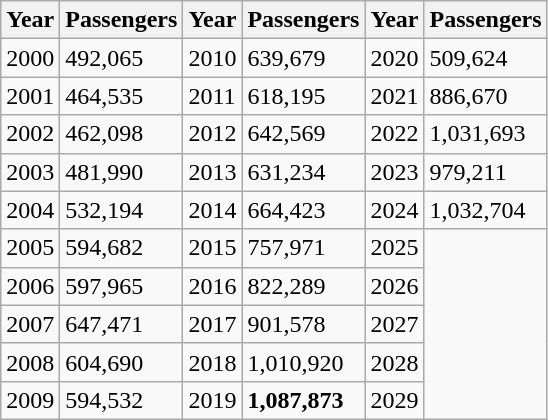<table class="wikitable">
<tr>
<th>Year</th>
<th>Passengers</th>
<th>Year</th>
<th>Passengers</th>
<th>Year</th>
<th>Passengers</th>
</tr>
<tr>
<td>2000</td>
<td>492,065</td>
<td>2010</td>
<td>639,679</td>
<td>2020</td>
<td>509,624</td>
</tr>
<tr>
<td>2001</td>
<td>464,535</td>
<td>2011</td>
<td>618,195</td>
<td>2021</td>
<td>886,670</td>
</tr>
<tr>
<td>2002</td>
<td>462,098</td>
<td>2012</td>
<td>642,569</td>
<td>2022</td>
<td>1,031,693</td>
</tr>
<tr>
<td>2003</td>
<td>481,990</td>
<td>2013</td>
<td>631,234</td>
<td>2023</td>
<td>979,211</td>
</tr>
<tr>
<td>2004</td>
<td>532,194</td>
<td>2014</td>
<td>664,423</td>
<td>2024</td>
<td>1,032,704</td>
</tr>
<tr>
<td>2005</td>
<td>594,682</td>
<td>2015</td>
<td>757,971</td>
<td>2025</td>
</tr>
<tr>
<td>2006</td>
<td>597,965</td>
<td>2016</td>
<td>822,289</td>
<td>2026</td>
</tr>
<tr>
<td>2007</td>
<td>647,471</td>
<td>2017</td>
<td>901,578</td>
<td>2027</td>
</tr>
<tr>
<td>2008</td>
<td>604,690</td>
<td>2018</td>
<td>1,010,920</td>
<td>2028</td>
</tr>
<tr>
<td>2009</td>
<td>594,532</td>
<td>2019</td>
<td><strong>1,087,873</strong></td>
<td>2029</td>
</tr>
</table>
